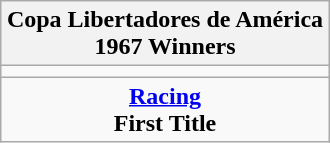<table class="wikitable" style="text-align: center; margin: 0 auto;">
<tr>
<th>Copa Libertadores de América<br>1967 Winners</th>
</tr>
<tr>
<td></td>
</tr>
<tr>
<td><strong><a href='#'>Racing</a></strong><br><strong>First Title</strong></td>
</tr>
</table>
